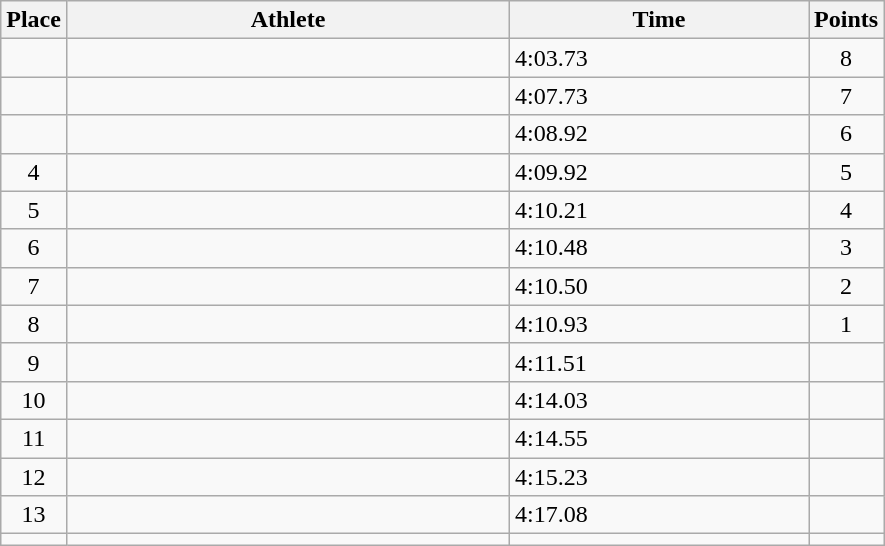<table class=wikitable>
<tr>
<th>Place</th>
<th style="width:18em">Athlete</th>
<th style="width:12em">Time</th>
<th>Points</th>
</tr>
<tr>
<td align=center></td>
<td></td>
<td>4:03.73</td>
<td align=center>8</td>
</tr>
<tr>
<td align=center></td>
<td></td>
<td>4:07.73</td>
<td align=center>7</td>
</tr>
<tr>
<td align=center></td>
<td></td>
<td>4:08.92</td>
<td align=center>6</td>
</tr>
<tr>
<td align=center>4</td>
<td></td>
<td>4:09.92</td>
<td align=center>5</td>
</tr>
<tr>
<td align=center>5</td>
<td></td>
<td>4:10.21</td>
<td align=center>4</td>
</tr>
<tr>
<td align=center>6</td>
<td></td>
<td>4:10.48</td>
<td align=center>3</td>
</tr>
<tr>
<td align=center>7</td>
<td></td>
<td>4:10.50</td>
<td align=center>2</td>
</tr>
<tr>
<td align=center>8</td>
<td></td>
<td>4:10.93</td>
<td align=center>1</td>
</tr>
<tr>
<td align=center>9</td>
<td></td>
<td>4:11.51</td>
<td></td>
</tr>
<tr>
<td align=center>10</td>
<td></td>
<td>4:14.03</td>
<td></td>
</tr>
<tr>
<td align=center>11</td>
<td></td>
<td>4:14.55</td>
<td></td>
</tr>
<tr>
<td align=center>12</td>
<td></td>
<td>4:15.23</td>
<td></td>
</tr>
<tr>
<td align=center>13</td>
<td></td>
<td>4:17.08</td>
<td></td>
</tr>
<tr>
<td align=center></td>
<td></td>
<td></td>
<td></td>
</tr>
</table>
